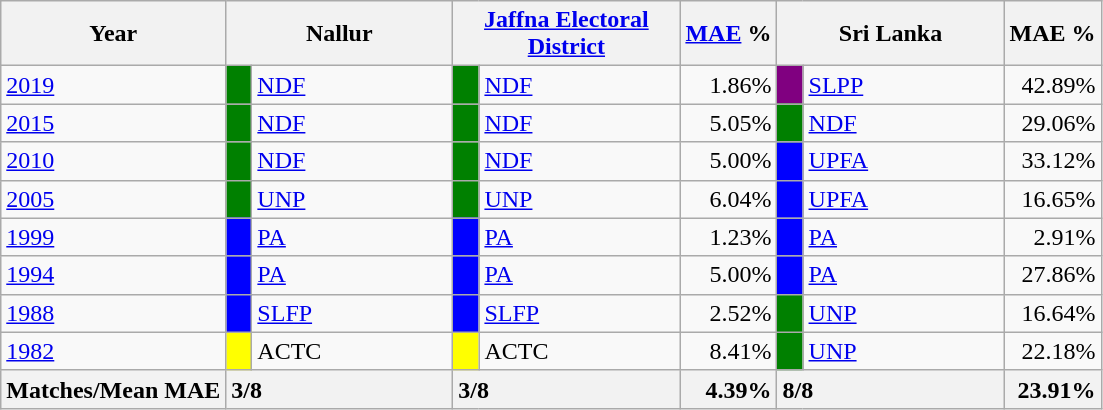<table class="wikitable">
<tr>
<th>Year</th>
<th colspan="2" width="144px">Nallur</th>
<th colspan="2" width="144px"><a href='#'>Jaffna Electoral District</a></th>
<th><a href='#'>MAE</a> %</th>
<th colspan="2" width="144px">Sri Lanka</th>
<th>MAE %</th>
</tr>
<tr>
<td><a href='#'>2019</a></td>
<td style="background-color:green;" width="10px"></td>
<td style="text-align:left;"><a href='#'>NDF</a></td>
<td style="background-color:green;" width="10px"></td>
<td style="text-align:left;"><a href='#'>NDF</a></td>
<td style="text-align:right;">1.86%</td>
<td style="background-color:purple;" width="10px"></td>
<td style="text-align:left;"><a href='#'>SLPP</a></td>
<td style="text-align:right;">42.89%</td>
</tr>
<tr>
<td><a href='#'>2015</a></td>
<td style="background-color:green;" width="10px"></td>
<td style="text-align:left;"><a href='#'>NDF</a></td>
<td style="background-color:green;" width="10px"></td>
<td style="text-align:left;"><a href='#'>NDF</a></td>
<td style="text-align:right;">5.05%</td>
<td style="background-color:green;" width="10px"></td>
<td style="text-align:left;"><a href='#'>NDF</a></td>
<td style="text-align:right;">29.06%</td>
</tr>
<tr>
<td><a href='#'>2010</a></td>
<td style="background-color:green;" width="10px"></td>
<td style="text-align:left;"><a href='#'>NDF</a></td>
<td style="background-color:green;" width="10px"></td>
<td style="text-align:left;"><a href='#'>NDF</a></td>
<td style="text-align:right;">5.00%</td>
<td style="background-color:blue;" width="10px"></td>
<td style="text-align:left;"><a href='#'>UPFA</a></td>
<td style="text-align:right;">33.12%</td>
</tr>
<tr>
<td><a href='#'>2005</a></td>
<td style="background-color:green;" width="10px"></td>
<td style="text-align:left;"><a href='#'>UNP</a></td>
<td style="background-color:green;" width="10px"></td>
<td style="text-align:left;"><a href='#'>UNP</a></td>
<td style="text-align:right;">6.04%</td>
<td style="background-color:blue;" width="10px"></td>
<td style="text-align:left;"><a href='#'>UPFA</a></td>
<td style="text-align:right;">16.65%</td>
</tr>
<tr>
<td><a href='#'>1999</a></td>
<td style="background-color:blue;" width="10px"></td>
<td style="text-align:left;"><a href='#'>PA</a></td>
<td style="background-color:blue;" width="10px"></td>
<td style="text-align:left;"><a href='#'>PA</a></td>
<td style="text-align:right;">1.23%</td>
<td style="background-color:blue;" width="10px"></td>
<td style="text-align:left;"><a href='#'>PA</a></td>
<td style="text-align:right;">2.91%</td>
</tr>
<tr>
<td><a href='#'>1994</a></td>
<td style="background-color:blue;" width="10px"></td>
<td style="text-align:left;"><a href='#'>PA</a></td>
<td style="background-color:blue;" width="10px"></td>
<td style="text-align:left;"><a href='#'>PA</a></td>
<td style="text-align:right;">5.00%</td>
<td style="background-color:blue;" width="10px"></td>
<td style="text-align:left;"><a href='#'>PA</a></td>
<td style="text-align:right;">27.86%</td>
</tr>
<tr>
<td><a href='#'>1988</a></td>
<td style="background-color:blue;" width="10px"></td>
<td style="text-align:left;"><a href='#'>SLFP</a></td>
<td style="background-color:blue;" width="10px"></td>
<td style="text-align:left;"><a href='#'>SLFP</a></td>
<td style="text-align:right;">2.52%</td>
<td style="background-color:green;" width="10px"></td>
<td style="text-align:left;"><a href='#'>UNP</a></td>
<td style="text-align:right;">16.64%</td>
</tr>
<tr>
<td><a href='#'>1982</a></td>
<td style="background-color:yellow;" width="10px"></td>
<td style="text-align:left;">ACTC</td>
<td style="background-color:yellow;" width="10px"></td>
<td style="text-align:left;">ACTC</td>
<td style="text-align:right;">8.41%</td>
<td style="background-color:green;" width="10px"></td>
<td style="text-align:left;"><a href='#'>UNP</a></td>
<td style="text-align:right;">22.18%</td>
</tr>
<tr>
<th>Matches/Mean MAE</th>
<th style="text-align:left;"colspan="2" width="144px">3/8</th>
<th style="text-align:left;"colspan="2" width="144px">3/8</th>
<th style="text-align:right;">4.39%</th>
<th style="text-align:left;"colspan="2" width="144px">8/8</th>
<th style="text-align:right;">23.91%</th>
</tr>
</table>
